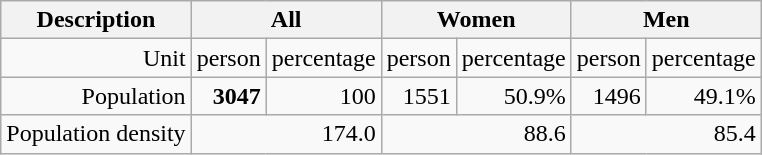<table class="wikitable" style="text-align:right;">
<tr>
<th>Description</th>
<th colspan=2>All</th>
<th colspan=2>Women</th>
<th colspan=2>Men</th>
</tr>
<tr>
<td>Unit</td>
<td>person</td>
<td>percentage</td>
<td>person</td>
<td>percentage</td>
<td>person</td>
<td>percentage</td>
</tr>
<tr ->
<td>Population</td>
<td><strong>3047</strong></td>
<td>100</td>
<td>1551</td>
<td>50.9%</td>
<td>1496</td>
<td>49.1%</td>
</tr>
<tr ->
<td>Population density</td>
<td colspan=2>174.0</td>
<td colspan=2>88.6</td>
<td colspan=2>85.4</td>
</tr>
</table>
